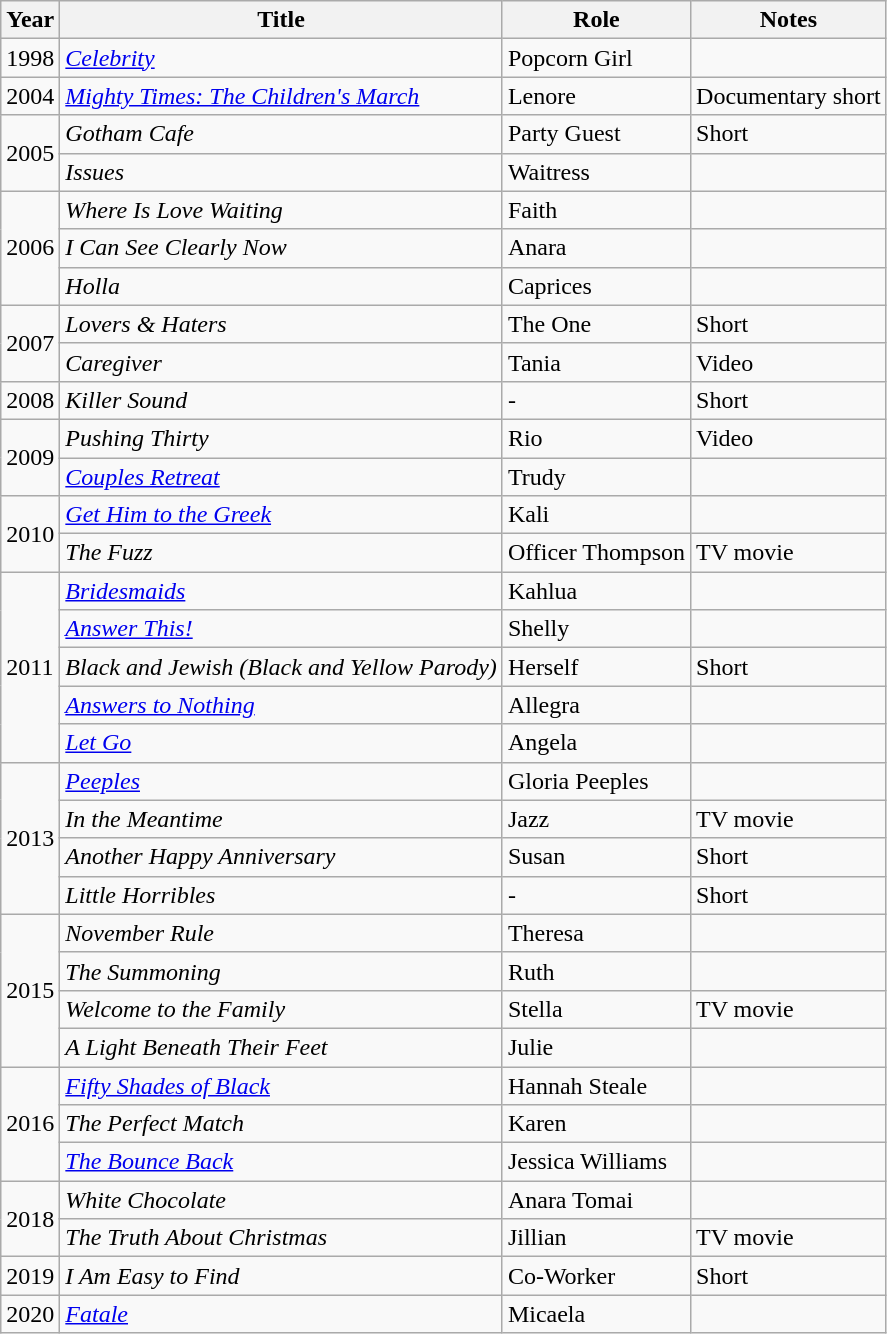<table class="wikitable sortable">
<tr>
<th>Year</th>
<th>Title</th>
<th>Role</th>
<th class="unsortable">Notes</th>
</tr>
<tr>
<td>1998</td>
<td><em><a href='#'>Celebrity</a></em></td>
<td>Popcorn Girl</td>
<td></td>
</tr>
<tr>
<td>2004</td>
<td><em><a href='#'>Mighty Times: The Children's March</a></em></td>
<td>Lenore</td>
<td>Documentary short</td>
</tr>
<tr>
<td rowspan=2>2005</td>
<td><em>Gotham Cafe</em></td>
<td>Party Guest</td>
<td>Short</td>
</tr>
<tr>
<td><em>Issues</em></td>
<td>Waitress</td>
<td></td>
</tr>
<tr>
<td rowspan=3>2006</td>
<td><em>Where Is Love Waiting</em></td>
<td>Faith</td>
<td></td>
</tr>
<tr>
<td><em>I Can See Clearly Now</em></td>
<td>Anara</td>
<td></td>
</tr>
<tr>
<td><em>Holla</em></td>
<td>Caprices</td>
<td></td>
</tr>
<tr>
<td rowspan=2>2007</td>
<td><em>Lovers & Haters</em></td>
<td>The One</td>
<td>Short</td>
</tr>
<tr>
<td><em>Caregiver</em></td>
<td>Tania</td>
<td>Video</td>
</tr>
<tr>
<td>2008</td>
<td><em>Killer Sound</em></td>
<td>-</td>
<td>Short</td>
</tr>
<tr>
<td rowspan=2>2009</td>
<td><em>Pushing Thirty</em></td>
<td>Rio</td>
<td>Video</td>
</tr>
<tr>
<td><em><a href='#'>Couples Retreat</a></em></td>
<td>Trudy</td>
<td></td>
</tr>
<tr>
<td rowspan=2>2010</td>
<td><em><a href='#'>Get Him to the Greek</a></em></td>
<td>Kali</td>
<td></td>
</tr>
<tr>
<td><em>The Fuzz</em></td>
<td>Officer Thompson</td>
<td>TV movie</td>
</tr>
<tr>
<td rowspan=5>2011</td>
<td><em><a href='#'>Bridesmaids</a></em></td>
<td>Kahlua</td>
<td></td>
</tr>
<tr>
<td><em><a href='#'>Answer This!</a></em></td>
<td>Shelly</td>
<td></td>
</tr>
<tr>
<td><em>Black and Jewish (Black and Yellow Parody)</em></td>
<td>Herself</td>
<td>Short</td>
</tr>
<tr>
<td><em><a href='#'>Answers to Nothing</a></em></td>
<td>Allegra</td>
<td></td>
</tr>
<tr>
<td><em><a href='#'>Let Go</a></em></td>
<td>Angela</td>
<td></td>
</tr>
<tr>
<td rowspan=4>2013</td>
<td><em><a href='#'>Peeples</a></em></td>
<td>Gloria Peeples</td>
<td></td>
</tr>
<tr>
<td><em>In the Meantime</em></td>
<td>Jazz</td>
<td>TV movie</td>
</tr>
<tr>
<td><em>Another Happy Anniversary</em></td>
<td>Susan</td>
<td>Short</td>
</tr>
<tr>
<td><em>Little Horribles</em></td>
<td>-</td>
<td>Short</td>
</tr>
<tr>
<td rowspan=4>2015</td>
<td><em>November Rule</em></td>
<td>Theresa</td>
<td></td>
</tr>
<tr>
<td><em>The Summoning</em></td>
<td>Ruth</td>
<td></td>
</tr>
<tr>
<td><em>Welcome to the Family</em></td>
<td>Stella</td>
<td>TV movie</td>
</tr>
<tr>
<td><em>A Light Beneath Their Feet</em></td>
<td>Julie</td>
<td></td>
</tr>
<tr>
<td rowspan=3>2016</td>
<td><em><a href='#'>Fifty Shades of Black</a></em></td>
<td>Hannah Steale</td>
<td></td>
</tr>
<tr>
<td><em>The Perfect Match</em></td>
<td>Karen</td>
<td></td>
</tr>
<tr>
<td><em><a href='#'>The Bounce Back</a></em></td>
<td>Jessica Williams</td>
<td></td>
</tr>
<tr>
<td rowspan=2>2018</td>
<td><em>White Chocolate</em></td>
<td>Anara Tomai</td>
<td></td>
</tr>
<tr>
<td><em>The Truth About Christmas</em></td>
<td>Jillian</td>
<td>TV movie</td>
</tr>
<tr>
<td>2019</td>
<td><em>I Am Easy to Find</em></td>
<td>Co-Worker</td>
<td>Short</td>
</tr>
<tr>
<td>2020</td>
<td><em><a href='#'>Fatale</a></em></td>
<td>Micaela</td>
<td></td>
</tr>
</table>
